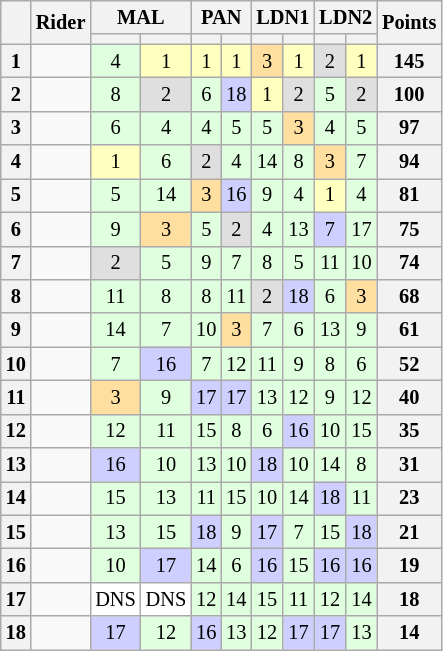<table class="wikitable plainrowheaders" style="font-size:85%; text-align:center">
<tr>
<th rowspan=2 style="vertical-align:middle"></th>
<th rowspan=2 style="vertical-align:middle">Rider</th>
<th colspan=2>MAL<br></th>
<th colspan=2>PAN<br></th>
<th colspan=2>LDN1<br></th>
<th colspan=2>LDN2<br></th>
<th rowspan=2 style="vertical-align:middle">Points</th>
</tr>
<tr>
<th></th>
<th></th>
<th></th>
<th></th>
<th></th>
<th></th>
<th></th>
<th></th>
</tr>
<tr>
<th>1</th>
<td style="text-align:left"> </td>
<td style="background:#dfffdf;">4</td>
<td style="background:#FFFFBF;">1</td>
<td style="background:#FFFFBF;">1</td>
<td style="background:#FFFFBF;">1</td>
<td style="background:#ffdf9f;">3</td>
<td style="background:#FFFFBF;">1</td>
<td style="background:#DFDFDF;">2</td>
<td style="background:#FFFFBF;">1</td>
<th>145</th>
</tr>
<tr>
<th>2</th>
<td style="text-align:left"></td>
<td style="background:#dfffdf;">8</td>
<td style="background:#DFDFDF;">2</td>
<td style="background:#dfffdf;">6</td>
<td style="background:#cfcfff;">18</td>
<td style="background:#FFFFBF;">1</td>
<td style="background:#DFDFDF;">2</td>
<td style="background:#dfffdf;">5</td>
<td style="background:#DFDFDF;">2</td>
<th>100</th>
</tr>
<tr>
<th>3</th>
<td style="text-align:left"></td>
<td style="background:#dfffdf;">6</td>
<td style="background:#dfffdf;">4</td>
<td style="background:#dfffdf;">4</td>
<td style="background:#dfffdf;">5</td>
<td style="background:#dfffdf;">5</td>
<td style="background:#ffdf9f;">3</td>
<td style="background:#dfffdf;">4</td>
<td style="background:#dfffdf;">5</td>
<th>97</th>
</tr>
<tr>
<th>4</th>
<td style="text-align:left"></td>
<td style="background:#FFFFBF;">1</td>
<td style="background:#dfffdf;">6</td>
<td style="background:#DFDFDF;">2</td>
<td style="background:#dfffdf;">4</td>
<td style="background:#dfffdf;">14</td>
<td style="background:#dfffdf;">8</td>
<td style="background:#ffdf9f;">3</td>
<td style="background:#dfffdf;">7</td>
<th>94</th>
</tr>
<tr>
<th>5</th>
<td style="text-align:left"></td>
<td style="background:#dfffdf;">5</td>
<td style="background:#dfffdf;">14</td>
<td style="background:#ffdf9f;">3</td>
<td style="background:#cfcfff;">16</td>
<td style="background:#dfffdf;">9</td>
<td style="background:#dfffdf;">4</td>
<td style="background:#FFFFBF;">1</td>
<td style="background:#dfffdf;">4</td>
<th>81</th>
</tr>
<tr>
<th>6</th>
<td style="text-align:left"></td>
<td style="background:#dfffdf;">9</td>
<td style="background:#ffdf9f;">3</td>
<td style="background:#dfffdf;">5</td>
<td style="background:#DFDFDF;">2</td>
<td style="background:#dfffdf;">4</td>
<td style="background:#dfffdf;">13</td>
<td style="background:#cfcfff;">7</td>
<td style="background:#dfffdf;">17</td>
<th>75</th>
</tr>
<tr>
<th>7</th>
<td style="text-align:left"></td>
<td style="background:#DFDFDF;">2</td>
<td style="background:#dfffdf;">5</td>
<td style="background:#dfffdf;">9</td>
<td style="background:#dfffdf;">7</td>
<td style="background:#dfffdf;">8</td>
<td style="background:#dfffdf;">5</td>
<td style="background:#dfffdf;">11</td>
<td style="background:#dfffdf;">10</td>
<th>74</th>
</tr>
<tr>
<th>8</th>
<td style="text-align:left"></td>
<td style="background:#dfffdf;">11</td>
<td style="background:#dfffdf;">8</td>
<td style="background:#dfffdf;">8</td>
<td style="background:#dfffdf;">11</td>
<td style="background:#DFDFDF;">2</td>
<td style="background:#cfcfff;">18</td>
<td style="background:#dfffdf;">6</td>
<td style="background:#ffdf9f;">3</td>
<th>68</th>
</tr>
<tr>
<th>9</th>
<td style="text-align:left"></td>
<td style="background:#dfffdf;">14</td>
<td style="background:#dfffdf;">7</td>
<td style="background:#dfffdf;">10</td>
<td style="background:#ffdf9f;">3</td>
<td style="background:#dfffdf;">7</td>
<td style="background:#dfffdf;">6</td>
<td style="background:#dfffdf;">13</td>
<td style="background:#dfffdf;">9</td>
<th>61</th>
</tr>
<tr>
<th>10</th>
<td style="text-align:left"></td>
<td style="background:#dfffdf;">7</td>
<td style="background:#cfcfff;">16</td>
<td style="background:#dfffdf;">7</td>
<td style="background:#dfffdf;">12</td>
<td style="background:#dfffdf;">11</td>
<td style="background:#dfffdf;">9</td>
<td style="background:#dfffdf;">8</td>
<td style="background:#dfffdf;">6</td>
<th>52</th>
</tr>
<tr>
<th>11</th>
<td style="text-align:left"></td>
<td style="background:#ffdf9f;">3</td>
<td style="background:#dfffdf;">9</td>
<td style="background:#cfcfff;">17</td>
<td style="background:#cfcfff;">17</td>
<td style="background:#dfffdf;">13</td>
<td style="background:#dfffdf;">12</td>
<td style="background:#dfffdf;">9</td>
<td style="background:#dfffdf;">12</td>
<th>40</th>
</tr>
<tr>
<th>12</th>
<td style="text-align:left"></td>
<td style="background:#dfffdf;">12</td>
<td style="background:#dfffdf;">11</td>
<td style="background:#dfffdf;">15</td>
<td style="background:#dfffdf;">8</td>
<td style="background:#dfffdf;">6</td>
<td style="background:#cfcfff;">16</td>
<td style="background:#dfffdf;">10</td>
<td style="background:#dfffdf;">15</td>
<th>35</th>
</tr>
<tr>
<th>13</th>
<td style="text-align:left"></td>
<td style="background:#cfcfff;">16</td>
<td style="background:#dfffdf;">10</td>
<td style="background:#dfffdf;">13</td>
<td style="background:#dfffdf;">10</td>
<td style="background:#cfcfff;">18</td>
<td style="background:#dfffdf;">10</td>
<td style="background:#dfffdf;">14</td>
<td style="background:#dfffdf;">8</td>
<th>31</th>
</tr>
<tr>
<th>14</th>
<td style="text-align:left"></td>
<td style="background:#dfffdf;">15</td>
<td style="background:#dfffdf;">13</td>
<td style="background:#dfffdf;">11</td>
<td style="background:#dfffdf;">15</td>
<td style="background:#dfffdf;">10</td>
<td style="background:#dfffdf;">14</td>
<td style="background:#cfcfff;">18</td>
<td style="background:#dfffdf;">11</td>
<th>23</th>
</tr>
<tr>
<th>15</th>
<td style="text-align:left"></td>
<td style="background:#dfffdf;">13</td>
<td style="background:#dfffdf;">15</td>
<td style="background:#cfcfff;">18</td>
<td style="background:#dfffdf;">9</td>
<td style="background:#cfcfff;">17</td>
<td style="background:#dfffdf;">7</td>
<td style="background:#dfffdf;">15</td>
<td style="background:#cfcfff;">18</td>
<th>21</th>
</tr>
<tr>
<th>16</th>
<td style="text-align:left"></td>
<td style="background:#dfffdf;">10</td>
<td style="background:#cfcfff;">17</td>
<td style="background:#dfffdf;">14</td>
<td style="background:#dfffdf;">6</td>
<td style="background:#cfcfff;">16</td>
<td style="background:#dfffdf;">15</td>
<td style="background:#cfcfff;">16</td>
<td style="background:#cfcfff;">16</td>
<th>19</th>
</tr>
<tr>
<th>17</th>
<td style="text-align:left"></td>
<td style="background:#ffffff;">DNS</td>
<td style="background:#ffffff;">DNS</td>
<td style="background:#dfffdf;">12</td>
<td style="background:#dfffdf;">14</td>
<td style="background:#dfffdf;">15</td>
<td style="background:#dfffdf;">11</td>
<td style="background:#dfffdf;">12</td>
<td style="background:#dfffdf;">14</td>
<th>18</th>
</tr>
<tr>
<th>18</th>
<td style="text-align:left"></td>
<td style="background:#cfcfff;">17</td>
<td style="background:#dfffdf;">12</td>
<td style="background:#cfcfff;">16</td>
<td style="background:#dfffdf;">13</td>
<td style="background:#dfffdf;">12</td>
<td style="background:#cfcfff;">17</td>
<td style="background:#cfcfff;">17</td>
<td style="background:#dfffdf;">13</td>
<th>14</th>
</tr>
</table>
